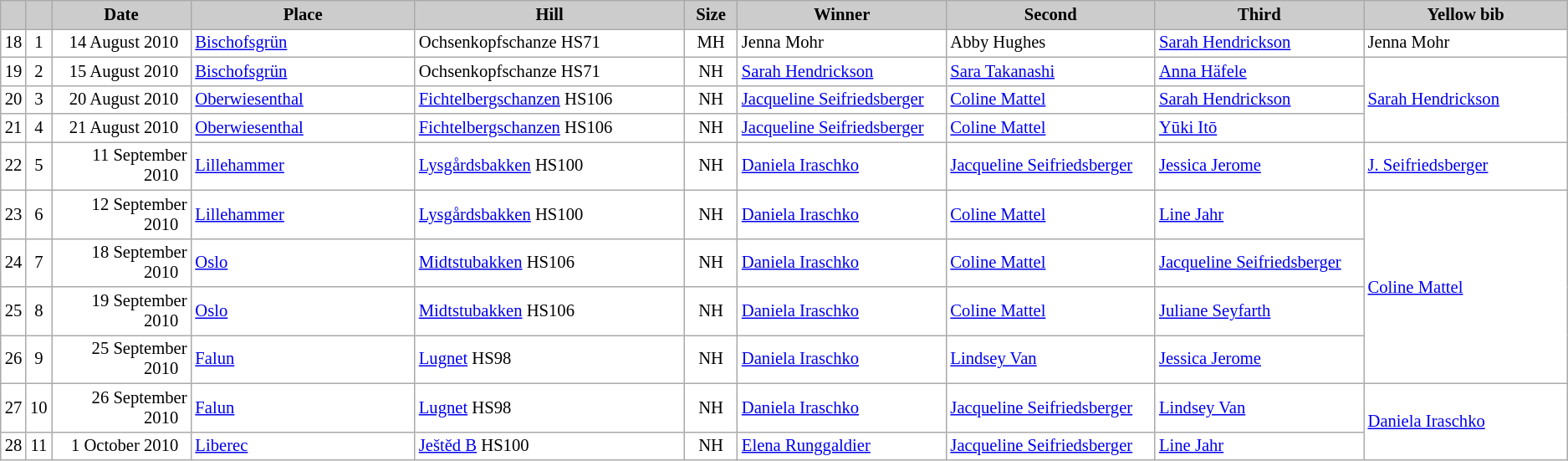<table class="wikitable plainrowheaders" style="background:#fff; font-size:86%; line-height:16px; border:grey solid 1px; border-collapse:collapse;">
<tr style="background:#ccc; text-align:center;">
<th scope="col" style="background:#ccc; width=20 px;"></th>
<th scope="col" style="background:#ccc; width=30 px;"></th>
<th scope="col" style="background:#ccc; width:120px;">Date</th>
<th scope="col" style="background:#ccc; width:200px;">Place</th>
<th scope="col" style="background:#ccc; width:240px;">Hill</th>
<th scope="col" style="background:#ccc; width:40px;">Size</th>
<th scope="col" style="background:#ccc; width:185px;">Winner</th>
<th scope="col" style="background:#ccc; width:185px;">Second</th>
<th scope="col" style="background:#ccc; width:185px;">Third</th>
<th scope="col" style="background:#ccc; width:180px;">Yellow bib</th>
</tr>
<tr>
<td align=center>18</td>
<td align=center>1</td>
<td align=right>14 August 2010  </td>
<td> <a href='#'>Bischofsgrün</a></td>
<td>Ochsenkopfschanze HS71</td>
<td align=center>MH</td>
<td> Jenna Mohr</td>
<td> Abby Hughes</td>
<td> <a href='#'>Sarah Hendrickson</a></td>
<td> Jenna Mohr</td>
</tr>
<tr>
<td align=center>19</td>
<td align=center>2</td>
<td align=right>15 August 2010  </td>
<td> <a href='#'>Bischofsgrün</a></td>
<td>Ochsenkopfschanze HS71</td>
<td align=center>NH</td>
<td> <a href='#'>Sarah Hendrickson</a></td>
<td> <a href='#'>Sara Takanashi</a></td>
<td> <a href='#'>Anna Häfele</a></td>
<td rowspan=3> <a href='#'>Sarah Hendrickson</a></td>
</tr>
<tr>
<td align=center>20</td>
<td align=center>3</td>
<td align=right>20 August 2010  </td>
<td> <a href='#'>Oberwiesenthal</a></td>
<td><a href='#'>Fichtelbergschanzen</a> HS106</td>
<td align=center>NH</td>
<td> <a href='#'>Jacqueline Seifriedsberger</a></td>
<td> <a href='#'>Coline Mattel</a></td>
<td> <a href='#'>Sarah Hendrickson</a></td>
</tr>
<tr>
<td align=center>21</td>
<td align=center>4</td>
<td align=right>21 August 2010  </td>
<td> <a href='#'>Oberwiesenthal</a></td>
<td><a href='#'>Fichtelbergschanzen</a> HS106</td>
<td align=center>NH</td>
<td> <a href='#'>Jacqueline Seifriedsberger</a></td>
<td> <a href='#'>Coline Mattel</a></td>
<td> <a href='#'>Yūki Itō</a></td>
</tr>
<tr>
<td align=center>22</td>
<td align=center>5</td>
<td align=right>11 September 2010  </td>
<td> <a href='#'>Lillehammer</a></td>
<td><a href='#'>Lysgårdsbakken</a> HS100</td>
<td align=center>NH</td>
<td> <a href='#'>Daniela Iraschko</a></td>
<td> <a href='#'>Jacqueline Seifriedsberger</a></td>
<td> <a href='#'>Jessica Jerome</a></td>
<td> <a href='#'>J. Seifriedsberger</a></td>
</tr>
<tr>
<td align=center>23</td>
<td align=center>6</td>
<td align=right>12 September 2010  </td>
<td> <a href='#'>Lillehammer</a></td>
<td><a href='#'>Lysgårdsbakken</a> HS100</td>
<td align=center>NH</td>
<td> <a href='#'>Daniela Iraschko</a></td>
<td> <a href='#'>Coline Mattel</a></td>
<td> <a href='#'>Line Jahr</a></td>
<td rowspan=4> <a href='#'>Coline Mattel</a></td>
</tr>
<tr>
<td align=center>24</td>
<td align=center>7</td>
<td align=right>18 September 2010  </td>
<td> <a href='#'>Oslo</a></td>
<td><a href='#'>Midtstubakken</a> HS106</td>
<td align=center>NH</td>
<td> <a href='#'>Daniela Iraschko</a></td>
<td> <a href='#'>Coline Mattel</a></td>
<td> <a href='#'>Jacqueline Seifriedsberger</a></td>
</tr>
<tr>
<td align=center>25</td>
<td align=center>8</td>
<td align=right>19 September 2010  </td>
<td> <a href='#'>Oslo</a></td>
<td><a href='#'>Midtstubakken</a> HS106</td>
<td align=center>NH</td>
<td> <a href='#'>Daniela Iraschko</a></td>
<td> <a href='#'>Coline Mattel</a></td>
<td> <a href='#'>Juliane Seyfarth</a></td>
</tr>
<tr>
<td align=center>26</td>
<td align=center>9</td>
<td align=right>25 September 2010  </td>
<td> <a href='#'>Falun</a></td>
<td><a href='#'>Lugnet</a> HS98</td>
<td align=center>NH</td>
<td> <a href='#'>Daniela Iraschko</a></td>
<td> <a href='#'>Lindsey Van</a></td>
<td> <a href='#'>Jessica Jerome</a></td>
</tr>
<tr>
<td align=center>27</td>
<td align=center>10</td>
<td align=right>26 September 2010  </td>
<td> <a href='#'>Falun</a></td>
<td><a href='#'>Lugnet</a> HS98</td>
<td align=center>NH</td>
<td> <a href='#'>Daniela Iraschko</a></td>
<td> <a href='#'>Jacqueline Seifriedsberger</a></td>
<td> <a href='#'>Lindsey Van</a></td>
<td rowspan=2> <a href='#'>Daniela Iraschko</a></td>
</tr>
<tr>
<td align=center>28</td>
<td align=center>11</td>
<td align=right>1 October 2010  </td>
<td> <a href='#'>Liberec</a></td>
<td><a href='#'>Ještěd B</a> HS100</td>
<td align=center>NH</td>
<td> <a href='#'>Elena Runggaldier</a></td>
<td> <a href='#'>Jacqueline Seifriedsberger</a></td>
<td> <a href='#'>Line Jahr</a></td>
</tr>
</table>
